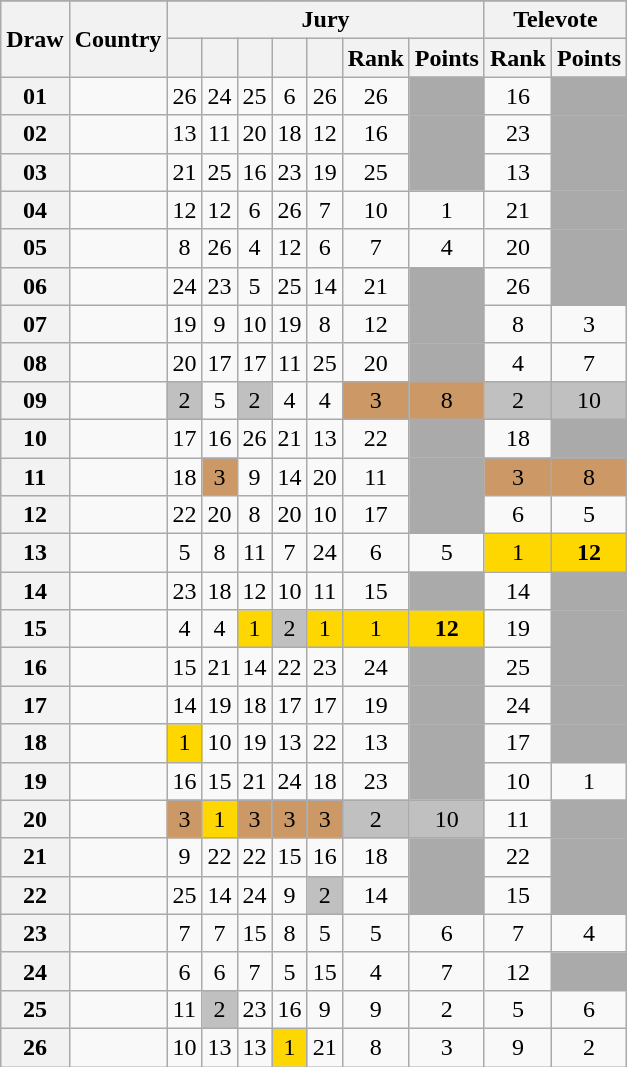<table class="sortable wikitable collapsible plainrowheaders" style="text-align:center;">
<tr>
</tr>
<tr>
<th scope="col" rowspan="2">Draw</th>
<th scope="col" rowspan="2">Country</th>
<th scope="col" colspan="7">Jury</th>
<th scope="col" colspan="2">Televote</th>
</tr>
<tr>
<th scope="col"><small></small></th>
<th scope="col"><small></small></th>
<th scope="col"><small></small></th>
<th scope="col"><small></small></th>
<th scope="col"><small></small></th>
<th scope="col">Rank</th>
<th scope="col">Points</th>
<th scope="col">Rank</th>
<th scope="col">Points</th>
</tr>
<tr>
<th scope="row" style="text-align:center;">01</th>
<td style="text-align:left;"></td>
<td>26</td>
<td>24</td>
<td>25</td>
<td>6</td>
<td>26</td>
<td>26</td>
<td style="background:#AAAAAA;"></td>
<td>16</td>
<td style="background:#AAAAAA;"></td>
</tr>
<tr>
<th scope="row" style="text-align:center;">02</th>
<td style="text-align:left;"></td>
<td>13</td>
<td>11</td>
<td>20</td>
<td>18</td>
<td>12</td>
<td>16</td>
<td style="background:#AAAAAA;"></td>
<td>23</td>
<td style="background:#AAAAAA;"></td>
</tr>
<tr>
<th scope="row" style="text-align:center;">03</th>
<td style="text-align:left;"></td>
<td>21</td>
<td>25</td>
<td>16</td>
<td>23</td>
<td>19</td>
<td>25</td>
<td style="background:#AAAAAA;"></td>
<td>13</td>
<td style="background:#AAAAAA;"></td>
</tr>
<tr>
<th scope="row" style="text-align:center;">04</th>
<td style="text-align:left;"></td>
<td>12</td>
<td>12</td>
<td>6</td>
<td>26</td>
<td>7</td>
<td>10</td>
<td>1</td>
<td>21</td>
<td style="background:#AAAAAA;"></td>
</tr>
<tr>
<th scope="row" style="text-align:center;">05</th>
<td style="text-align:left;"></td>
<td>8</td>
<td>26</td>
<td>4</td>
<td>12</td>
<td>6</td>
<td>7</td>
<td>4</td>
<td>20</td>
<td style="background:#AAAAAA;"></td>
</tr>
<tr>
<th scope="row" style="text-align:center;">06</th>
<td style="text-align:left;"></td>
<td>24</td>
<td>23</td>
<td>5</td>
<td>25</td>
<td>14</td>
<td>21</td>
<td style="background:#AAAAAA;"></td>
<td>26</td>
<td style="background:#AAAAAA;"></td>
</tr>
<tr>
<th scope="row" style="text-align:center;">07</th>
<td style="text-align:left;"></td>
<td>19</td>
<td>9</td>
<td>10</td>
<td>19</td>
<td>8</td>
<td>12</td>
<td style="background:#AAAAAA;"></td>
<td>8</td>
<td>3</td>
</tr>
<tr>
<th scope="row" style="text-align:center;">08</th>
<td style="text-align:left;"></td>
<td>20</td>
<td>17</td>
<td>17</td>
<td>11</td>
<td>25</td>
<td>20</td>
<td style="background:#AAAAAA;"></td>
<td>4</td>
<td>7</td>
</tr>
<tr>
<th scope="row" style="text-align:center;">09</th>
<td style="text-align:left;"></td>
<td style="background:silver;">2</td>
<td>5</td>
<td style="background:silver;">2</td>
<td>4</td>
<td>4</td>
<td style="background:#CC9966;">3</td>
<td style="background:#CC9966;">8</td>
<td style="background:silver;">2</td>
<td style="background:silver;">10</td>
</tr>
<tr>
<th scope="row" style="text-align:center;">10</th>
<td style="text-align:left;"></td>
<td>17</td>
<td>16</td>
<td>26</td>
<td>21</td>
<td>13</td>
<td>22</td>
<td style="background:#AAAAAA;"></td>
<td>18</td>
<td style="background:#AAAAAA;"></td>
</tr>
<tr>
<th scope="row" style="text-align:center;">11</th>
<td style="text-align:left;"></td>
<td>18</td>
<td style="background:#CC9966;">3</td>
<td>9</td>
<td>14</td>
<td>20</td>
<td>11</td>
<td style="background:#AAAAAA;"></td>
<td style="background:#CC9966;">3</td>
<td style="background:#CC9966;">8</td>
</tr>
<tr>
<th scope="row" style="text-align:center;">12</th>
<td style="text-align:left;"></td>
<td>22</td>
<td>20</td>
<td>8</td>
<td>20</td>
<td>10</td>
<td>17</td>
<td style="background:#AAAAAA;"></td>
<td>6</td>
<td>5</td>
</tr>
<tr>
<th scope="row" style="text-align:center;">13</th>
<td style="text-align:left;"></td>
<td>5</td>
<td>8</td>
<td>11</td>
<td>7</td>
<td>24</td>
<td>6</td>
<td>5</td>
<td style="background:gold;">1</td>
<td style="background:gold;"><strong>12</strong></td>
</tr>
<tr>
<th scope="row" style="text-align:center;">14</th>
<td style="text-align:left;"></td>
<td>23</td>
<td>18</td>
<td>12</td>
<td>10</td>
<td>11</td>
<td>15</td>
<td style="background:#AAAAAA;"></td>
<td>14</td>
<td style="background:#AAAAAA;"></td>
</tr>
<tr>
<th scope="row" style="text-align:center;">15</th>
<td style="text-align:left;"></td>
<td>4</td>
<td>4</td>
<td style="background:gold;">1</td>
<td style="background:silver;">2</td>
<td style="background:gold;">1</td>
<td style="background:gold;">1</td>
<td style="background:gold;"><strong>12</strong></td>
<td>19</td>
<td style="background:#AAAAAA;"></td>
</tr>
<tr>
<th scope="row" style="text-align:center;">16</th>
<td style="text-align:left;"></td>
<td>15</td>
<td>21</td>
<td>14</td>
<td>22</td>
<td>23</td>
<td>24</td>
<td style="background:#AAAAAA;"></td>
<td>25</td>
<td style="background:#AAAAAA;"></td>
</tr>
<tr>
<th scope="row" style="text-align:center;">17</th>
<td style="text-align:left;"></td>
<td>14</td>
<td>19</td>
<td>18</td>
<td>17</td>
<td>17</td>
<td>19</td>
<td style="background:#AAAAAA;"></td>
<td>24</td>
<td style="background:#AAAAAA;"></td>
</tr>
<tr>
<th scope="row" style="text-align:center;">18</th>
<td style="text-align:left;"></td>
<td style="background:gold;">1</td>
<td>10</td>
<td>19</td>
<td>13</td>
<td>22</td>
<td>13</td>
<td style="background:#AAAAAA;"></td>
<td>17</td>
<td style="background:#AAAAAA;"></td>
</tr>
<tr>
<th scope="row" style="text-align:center;">19</th>
<td style="text-align:left;"></td>
<td>16</td>
<td>15</td>
<td>21</td>
<td>24</td>
<td>18</td>
<td>23</td>
<td style="background:#AAAAAA;"></td>
<td>10</td>
<td>1</td>
</tr>
<tr>
<th scope="row" style="text-align:center;">20</th>
<td style="text-align:left;"></td>
<td style="background:#CC9966;">3</td>
<td style="background:gold;">1</td>
<td style="background:#CC9966;">3</td>
<td style="background:#CC9966;">3</td>
<td style="background:#CC9966;">3</td>
<td style="background:silver;">2</td>
<td style="background:silver;">10</td>
<td>11</td>
<td style="background:#AAAAAA;"></td>
</tr>
<tr>
<th scope="row" style="text-align:center;">21</th>
<td style="text-align:left;"></td>
<td>9</td>
<td>22</td>
<td>22</td>
<td>15</td>
<td>16</td>
<td>18</td>
<td style="background:#AAAAAA;"></td>
<td>22</td>
<td style="background:#AAAAAA;"></td>
</tr>
<tr>
<th scope="row" style="text-align:center;">22</th>
<td style="text-align:left;"></td>
<td>25</td>
<td>14</td>
<td>24</td>
<td>9</td>
<td style="background:silver;">2</td>
<td>14</td>
<td style="background:#AAAAAA;"></td>
<td>15</td>
<td style="background:#AAAAAA;"></td>
</tr>
<tr>
<th scope="row" style="text-align:center;">23</th>
<td style="text-align:left;"></td>
<td>7</td>
<td>7</td>
<td>15</td>
<td>8</td>
<td>5</td>
<td>5</td>
<td>6</td>
<td>7</td>
<td>4</td>
</tr>
<tr>
<th scope="row" style="text-align:center;">24</th>
<td style="text-align:left;"></td>
<td>6</td>
<td>6</td>
<td>7</td>
<td>5</td>
<td>15</td>
<td>4</td>
<td>7</td>
<td>12</td>
<td style="background:#AAAAAA;"></td>
</tr>
<tr>
<th scope="row" style="text-align:center;">25</th>
<td style="text-align:left;"></td>
<td>11</td>
<td style="background:silver;">2</td>
<td>23</td>
<td>16</td>
<td>9</td>
<td>9</td>
<td>2</td>
<td>5</td>
<td>6</td>
</tr>
<tr>
<th scope="row" style="text-align:center;">26</th>
<td style="text-align:left;"></td>
<td>10</td>
<td>13</td>
<td>13</td>
<td style="background:gold;">1</td>
<td>21</td>
<td>8</td>
<td>3</td>
<td>9</td>
<td>2</td>
</tr>
</table>
